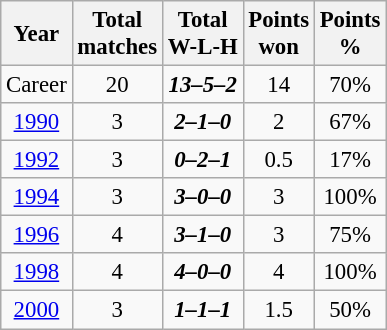<table class="wikitable" style="text-align:center; font-size: 95%;">
<tr>
<th>Year</th>
<th>Total<br>matches</th>
<th>Total<br>W-L-H</th>
<th>Points<br>won</th>
<th>Points<br>%</th>
</tr>
<tr>
<td>Career</td>
<td>20</td>
<td><strong><em>13–5–2</em></strong></td>
<td>14</td>
<td>70%</td>
</tr>
<tr>
<td><a href='#'>1990</a></td>
<td>3</td>
<td><strong><em>2–1–0</em></strong></td>
<td>2</td>
<td>67%</td>
</tr>
<tr>
<td><a href='#'>1992</a></td>
<td>3</td>
<td><strong><em>0–2–1</em></strong></td>
<td>0.5</td>
<td>17%</td>
</tr>
<tr>
<td><a href='#'>1994</a></td>
<td>3</td>
<td><strong><em>3–0–0</em></strong></td>
<td>3</td>
<td>100%</td>
</tr>
<tr>
<td><a href='#'>1996</a></td>
<td>4</td>
<td><strong><em>3–1–0</em></strong></td>
<td>3</td>
<td>75%</td>
</tr>
<tr>
<td><a href='#'>1998</a></td>
<td>4</td>
<td><strong><em>4–0–0</em></strong></td>
<td>4</td>
<td>100%</td>
</tr>
<tr>
<td><a href='#'>2000</a></td>
<td>3</td>
<td><strong><em>1–1–1</em></strong></td>
<td>1.5</td>
<td>50%</td>
</tr>
</table>
